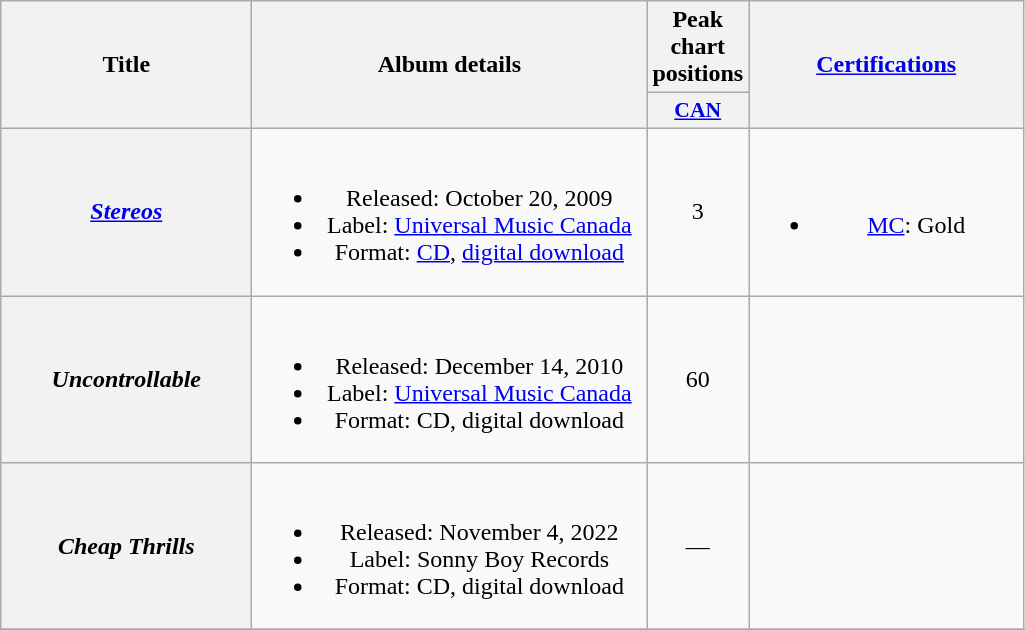<table class="wikitable plainrowheaders" style="text-align:center;">
<tr>
<th scope="col" rowspan="2" style="width:10em;">Title</th>
<th scope="col" rowspan="2" style="width:16em;">Album details</th>
<th scope="col" colspan="1">Peak chart positions</th>
<th scope="col" rowspan="2" style="width:11em;"><a href='#'>Certifications</a></th>
</tr>
<tr>
<th scope="col" style="width:2.5em;font-size:90%;"><a href='#'>CAN</a><br></th>
</tr>
<tr>
<th scope="row"><em><a href='#'>Stereos</a></em></th>
<td><br><ul><li>Released: October 20, 2009</li><li>Label: <a href='#'>Universal Music Canada</a></li><li>Format: <a href='#'>CD</a>, <a href='#'>digital download</a></li></ul></td>
<td>3</td>
<td><br><ul><li><a href='#'>MC</a>: Gold</li></ul></td>
</tr>
<tr>
<th scope="row"><em>Uncontrollable</em></th>
<td><br><ul><li>Released: December 14, 2010</li><li>Label: <a href='#'>Universal Music Canada</a></li><li>Format: CD, digital download</li></ul></td>
<td>60</td>
<td></td>
</tr>
<tr>
<th scope="row"><em>Cheap Thrills</em></th>
<td><br><ul><li>Released: November 4, 2022</li><li>Label: Sonny Boy Records</li><li>Format: CD, digital download</li></ul></td>
<td>—</td>
<td></td>
</tr>
<tr>
</tr>
</table>
